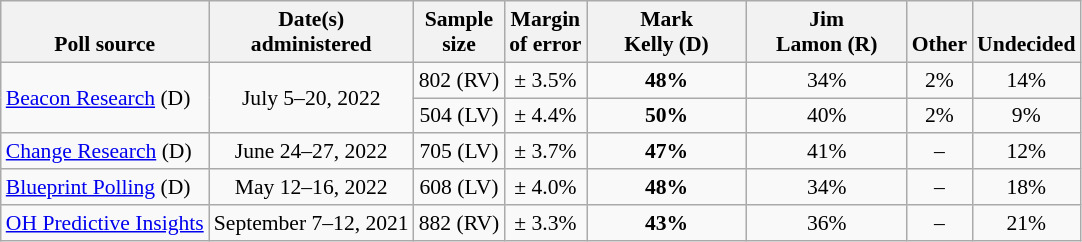<table class="wikitable" style="font-size:90%;text-align:center;">
<tr valign=bottom>
<th>Poll source</th>
<th>Date(s)<br>administered</th>
<th>Sample<br>size</th>
<th>Margin<br>of error</th>
<th style="width:100px;">Mark<br>Kelly (D)</th>
<th style="width:100px;">Jim<br>Lamon (R)</th>
<th>Other</th>
<th>Undecided</th>
</tr>
<tr>
<td style="text-align:left;" rowspan="2"><a href='#'>Beacon Research</a> (D)</td>
<td rowspan="2">July 5–20, 2022</td>
<td>802 (RV)</td>
<td>± 3.5%</td>
<td><strong>48%</strong></td>
<td>34%</td>
<td>2%</td>
<td>14%</td>
</tr>
<tr>
<td>504 (LV)</td>
<td>± 4.4%</td>
<td><strong>50%</strong></td>
<td>40%</td>
<td>2%</td>
<td>9%</td>
</tr>
<tr>
<td style="text-align:left;"><a href='#'>Change Research</a> (D)</td>
<td>June 24–27, 2022</td>
<td>705 (LV)</td>
<td>± 3.7%</td>
<td><strong>47%</strong></td>
<td>41%</td>
<td>–</td>
<td>12%</td>
</tr>
<tr>
<td style="text-align:left;"><a href='#'>Blueprint Polling</a> (D)</td>
<td>May 12–16, 2022</td>
<td>608 (LV)</td>
<td>± 4.0%</td>
<td><strong>48%</strong></td>
<td>34%</td>
<td>–</td>
<td>18%</td>
</tr>
<tr>
<td style="text-align:left;"><a href='#'>OH Predictive Insights</a></td>
<td>September 7–12, 2021</td>
<td>882 (RV)</td>
<td>± 3.3%</td>
<td><strong>43%</strong></td>
<td>36%</td>
<td>–</td>
<td>21%</td>
</tr>
</table>
